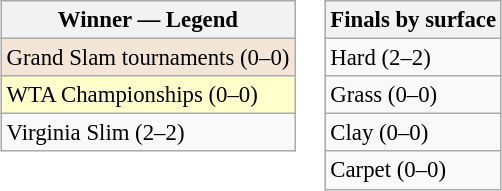<table>
<tr valign=top>
<td><br><table class=wikitable style=font-size:95%>
<tr>
<th>Winner — Legend</th>
</tr>
<tr>
<td bgcolor=#f3e6d7>Grand Slam tournaments (0–0)</td>
</tr>
<tr>
<td bgcolor=#ffffcc>WTA Championships (0–0)</td>
</tr>
<tr>
<td>Virginia Slim (2–2)</td>
</tr>
</table>
</td>
<td><br><table class=wikitable style=font-size:95%>
<tr>
<th>Finals by surface</th>
</tr>
<tr>
<td>Hard (2–2)</td>
</tr>
<tr>
<td>Grass (0–0)</td>
</tr>
<tr>
<td>Clay (0–0)</td>
</tr>
<tr>
<td>Carpet (0–0)</td>
</tr>
</table>
</td>
</tr>
</table>
